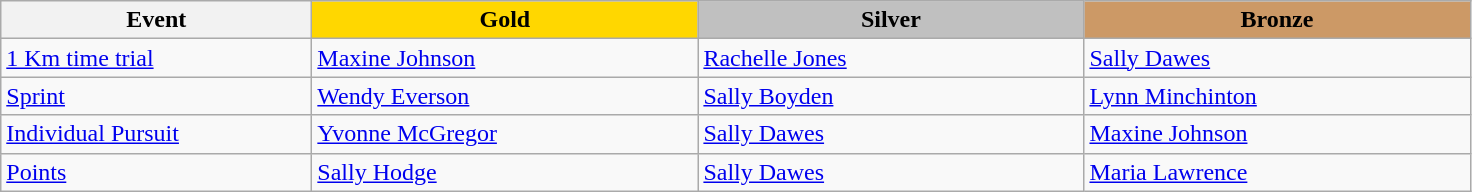<table class="wikitable" style="font-size: 100%">
<tr>
<th width=200>Event</th>
<th width=250 style="background-color: gold;">Gold</th>
<th width=250 style="background-color: silver;">Silver</th>
<th width=250 style="background-color: #cc9966;">Bronze</th>
</tr>
<tr>
<td><a href='#'>1 Km time trial</a></td>
<td><a href='#'>Maxine Johnson</a></td>
<td><a href='#'>Rachelle Jones</a></td>
<td><a href='#'>Sally Dawes</a></td>
</tr>
<tr>
<td><a href='#'>Sprint</a></td>
<td><a href='#'>Wendy Everson</a></td>
<td><a href='#'>Sally Boyden</a></td>
<td><a href='#'>Lynn Minchinton</a></td>
</tr>
<tr>
<td><a href='#'>Individual Pursuit</a></td>
<td><a href='#'>Yvonne McGregor</a></td>
<td><a href='#'>Sally Dawes</a></td>
<td><a href='#'>Maxine Johnson</a></td>
</tr>
<tr>
<td><a href='#'>Points</a></td>
<td><a href='#'>Sally Hodge</a></td>
<td><a href='#'>Sally Dawes</a></td>
<td><a href='#'>Maria Lawrence</a></td>
</tr>
</table>
